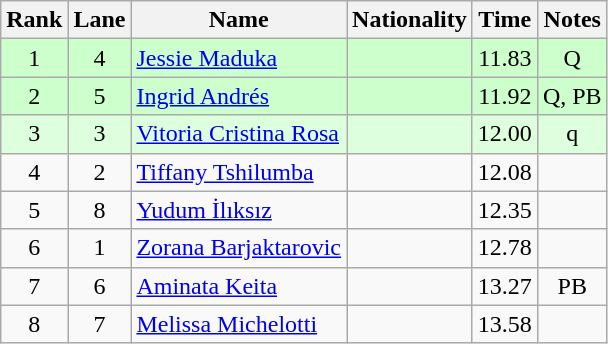<table class="wikitable sortable" style="text-align:center">
<tr>
<th>Rank</th>
<th>Lane</th>
<th>Name</th>
<th>Nationality</th>
<th>Time</th>
<th>Notes</th>
</tr>
<tr bgcolor=ccffcc>
<td>1</td>
<td>4</td>
<td align=left><a href='#'>Jessie Maduka</a></td>
<td align=left></td>
<td>11.83</td>
<td>Q</td>
</tr>
<tr bgcolor=ccffcc>
<td>2</td>
<td>5</td>
<td align=left><a href='#'>Ingrid Andrés</a></td>
<td align=left></td>
<td>11.92</td>
<td>Q, PB</td>
</tr>
<tr bgcolor=ddffdd>
<td>3</td>
<td>3</td>
<td align=left><a href='#'>Vitoria Cristina Rosa</a></td>
<td align=left></td>
<td>12.00</td>
<td>q</td>
</tr>
<tr>
<td>4</td>
<td>2</td>
<td align=left><a href='#'>Tiffany Tshilumba</a></td>
<td align=left></td>
<td>12.08</td>
<td></td>
</tr>
<tr>
<td>5</td>
<td>8</td>
<td align=left><a href='#'>Yudum İlıksız</a></td>
<td align=left></td>
<td>12.35</td>
<td></td>
</tr>
<tr>
<td>6</td>
<td>1</td>
<td align=left><a href='#'>Zorana Barjaktarovic</a></td>
<td align=left></td>
<td>12.78</td>
<td></td>
</tr>
<tr>
<td>7</td>
<td>6</td>
<td align=left><a href='#'>Aminata Keita</a></td>
<td align=left></td>
<td>13.27</td>
<td>PB</td>
</tr>
<tr>
<td>8</td>
<td>7</td>
<td align=left><a href='#'>Melissa Michelotti</a></td>
<td align=left></td>
<td>13.58</td>
<td></td>
</tr>
</table>
